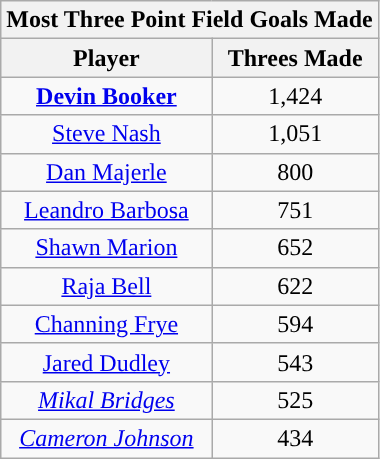<table class="wikitable sortable" style="text-align:center">
<tr>
<th colspan="5">Most Three Point Field Goals Made</th>
</tr>
<tr>
<th>Player</th>
<th>Threes Made</th>
</tr>
<tr>
<td><strong><a href='#'>Devin Booker</a></strong></td>
<td>1,424</td>
</tr>
<tr>
<td><a href='#'>Steve Nash</a></td>
<td>1,051</td>
</tr>
<tr>
<td><a href='#'>Dan Majerle</a></td>
<td>800</td>
</tr>
<tr>
<td><a href='#'>Leandro Barbosa</a></td>
<td>751</td>
</tr>
<tr>
<td><a href='#'>Shawn Marion</a></td>
<td>652</td>
</tr>
<tr>
<td><a href='#'>Raja Bell</a></td>
<td>622</td>
</tr>
<tr>
<td><a href='#'>Channing Frye</a></td>
<td>594</td>
</tr>
<tr>
<td><a href='#'>Jared Dudley</a></td>
<td>543</td>
</tr>
<tr>
<td><em><a href='#'>Mikal Bridges</a></em></td>
<td>525</td>
</tr>
<tr>
<td><em><a href='#'>Cameron Johnson</a></em></td>
<td>434</td>
</tr>
</table>
